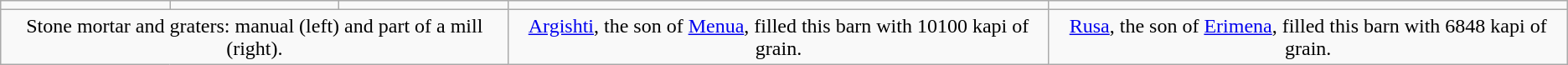<table Class = "wikitable" style="text-align:center">
<tr>
<td></td>
<td></td>
<td></td>
<td></td>
<td></td>
</tr>
<tr>
<td colspan = 3>Stone mortar and graters: manual (left) and part of a mill (right).</td>
<td><a href='#'>Argishti</a>, the son of <a href='#'>Menua</a>, filled this barn with 10100 kapi of grain.</td>
<td><a href='#'>Rusa</a>, the son of <a href='#'>Erimena</a>, filled this barn with 6848 kapi of grain.</td>
</tr>
</table>
